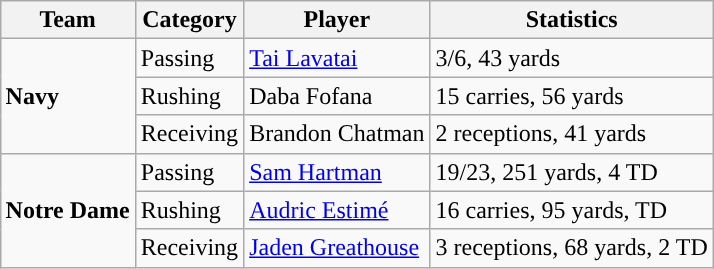<table class="wikitable" style="float: right;">
<tr>
<th>Team</th>
<th>Category</th>
<th>Player</th>
<th>Statistics</th>
</tr>
<tr>
<td rowspan=3><strong>Navy</strong></td>
<td>Passing</td>
<td><a href='#'>Tai Lavatai</a></td>
<td>3/6, 43 yards</td>
</tr>
<tr>
<td>Rushing</td>
<td>Daba Fofana</td>
<td>15 carries, 56 yards</td>
</tr>
<tr>
<td>Receiving</td>
<td>Brandon Chatman</td>
<td>2 receptions, 41 yards</td>
</tr>
<tr>
<td rowspan=3><strong>Notre Dame</strong></td>
<td>Passing</td>
<td><a href='#'>Sam Hartman</a></td>
<td>19/23, 251 yards, 4 TD</td>
</tr>
<tr>
<td>Rushing</td>
<td><a href='#'>Audric Estimé</a></td>
<td>16 carries, 95 yards, TD</td>
</tr>
<tr>
<td>Receiving</td>
<td><a href='#'>Jaden Greathouse</a></td>
<td>3 receptions, 68 yards, 2 TD</td>
</tr>
</table>
